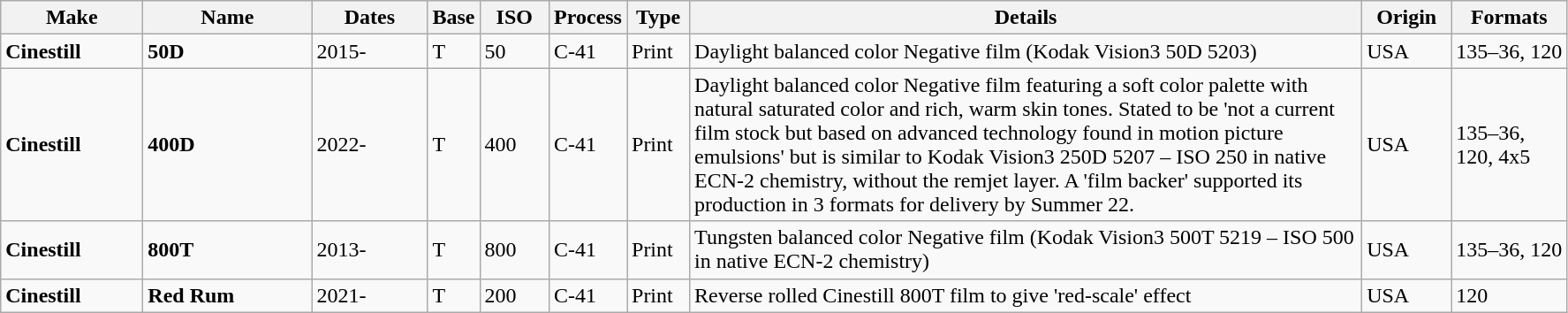<table class="wikitable">
<tr>
<th scope="col" style="width: 100px;">Make</th>
<th scope="col" style="width: 120px;">Name</th>
<th scope="col" style="width: 80px;">Dates</th>
<th scope="col" style="width: 30px;">Base</th>
<th scope="col" style="width: 45px;">ISO</th>
<th scope="col" style="width: 40px;">Process</th>
<th scope="col" style="width: 40px;">Type</th>
<th scope="col" style="width: 500px;">Details</th>
<th scope="col" style="width: 60px;">Origin</th>
<th scope="col" style="width: 80px;">Formats</th>
</tr>
<tr>
<td><strong>Cinestill</strong></td>
<td><strong>50D</strong></td>
<td>2015-</td>
<td>T</td>
<td>50</td>
<td>C-41</td>
<td>Print</td>
<td>Daylight balanced color Negative film (Kodak Vision3 50D 5203)</td>
<td>USA</td>
<td>135–36, 120</td>
</tr>
<tr>
<td><strong>Cinestill</strong></td>
<td><strong>400D</strong></td>
<td>2022-</td>
<td>T</td>
<td>400</td>
<td>C-41</td>
<td>Print</td>
<td>Daylight balanced color Negative film featuring a soft color palette with natural saturated color and rich, warm skin tones. Stated to be 'not a current film stock but based on advanced technology found in motion picture emulsions' but is similar to Kodak Vision3 250D 5207 – ISO 250 in native ECN-2 chemistry, without the remjet layer. A 'film backer' supported its production in 3 formats for delivery by Summer 22.</td>
<td>USA</td>
<td>135–36, 120, 4x5</td>
</tr>
<tr>
<td><strong>Cinestill</strong></td>
<td><strong>800T</strong></td>
<td>2013-</td>
<td>T</td>
<td>800</td>
<td>C-41</td>
<td>Print</td>
<td>Tungsten balanced color Negative film (Kodak Vision3 500T 5219 – ISO 500 in native ECN-2 chemistry)</td>
<td>USA</td>
<td>135–36, 120</td>
</tr>
<tr>
<td><strong>Cinestill</strong></td>
<td><strong>Red Rum</strong></td>
<td>2021-</td>
<td>T</td>
<td>200</td>
<td>C-41</td>
<td>Print</td>
<td>Reverse rolled Cinestill 800T film to give 'red-scale' effect</td>
<td>USA</td>
<td>120</td>
</tr>
</table>
